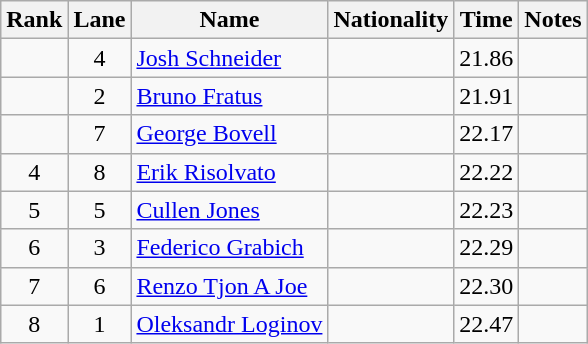<table class="wikitable sortable" style="text-align:center">
<tr>
<th>Rank</th>
<th>Lane</th>
<th>Name</th>
<th>Nationality</th>
<th>Time</th>
<th>Notes</th>
</tr>
<tr>
<td></td>
<td>4</td>
<td align=left><a href='#'>Josh Schneider</a></td>
<td align=left></td>
<td>21.86</td>
<td></td>
</tr>
<tr>
<td></td>
<td>2</td>
<td align=left><a href='#'>Bruno Fratus</a></td>
<td align=left></td>
<td>21.91</td>
<td></td>
</tr>
<tr>
<td></td>
<td>7</td>
<td align=left><a href='#'>George Bovell</a></td>
<td align=left></td>
<td>22.17</td>
<td></td>
</tr>
<tr>
<td>4</td>
<td>8</td>
<td align=left><a href='#'>Erik Risolvato</a></td>
<td align=left></td>
<td>22.22</td>
<td></td>
</tr>
<tr>
<td>5</td>
<td>5</td>
<td align=left><a href='#'>Cullen Jones</a></td>
<td align=left></td>
<td>22.23</td>
<td></td>
</tr>
<tr>
<td>6</td>
<td>3</td>
<td align=left><a href='#'>Federico Grabich</a></td>
<td align=left></td>
<td>22.29</td>
<td></td>
</tr>
<tr>
<td>7</td>
<td>6</td>
<td align=left><a href='#'>Renzo Tjon A Joe</a></td>
<td align=left></td>
<td>22.30</td>
<td></td>
</tr>
<tr>
<td>8</td>
<td>1</td>
<td align=left><a href='#'>Oleksandr Loginov</a></td>
<td align=left></td>
<td>22.47</td>
<td></td>
</tr>
</table>
